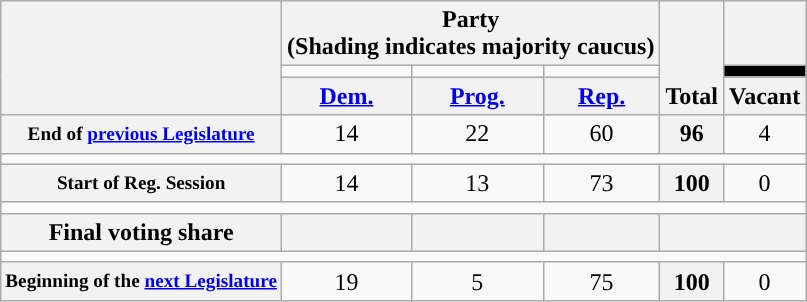<table class=wikitable style="text-align:center">
<tr style="vertical-align:bottom;">
<th rowspan=3></th>
<th colspan=3>Party <div>(Shading indicates majority caucus)</div></th>
<th rowspan=3>Total</th>
<th></th>
</tr>
<tr style="height:5px">
<td style="background-color:"></td>
<td style="background-color:"></td>
<td style="background-color:"></td>
<td style="background:black;"></td>
</tr>
<tr>
<th><a href='#'>Dem.</a></th>
<th><a href='#'>Prog.</a></th>
<th><a href='#'>Rep.</a></th>
<th>Vacant</th>
</tr>
<tr>
<th style="font-size:80%;">End of <a href='#'>previous Legislature</a></th>
<td>14</td>
<td>22</td>
<td>60</td>
<th>96</th>
<td>4</td>
</tr>
<tr>
<td colspan=6></td>
</tr>
<tr>
<th style="font-size:80%;">Start of Reg. Session</th>
<td>14</td>
<td>13</td>
<td>73</td>
<th>100</th>
<td>0</td>
</tr>
<tr>
<td colspan=6></td>
</tr>
<tr>
<th>Final voting share</th>
<th></th>
<th></th>
<th></th>
<th colspan=2></th>
</tr>
<tr>
<td colspan=6></td>
</tr>
<tr>
<th style="font-size:80%;">Beginning of the <a href='#'>next Legislature</a></th>
<td>19</td>
<td>5</td>
<td>75</td>
<th>100</th>
<td>0</td>
</tr>
</table>
